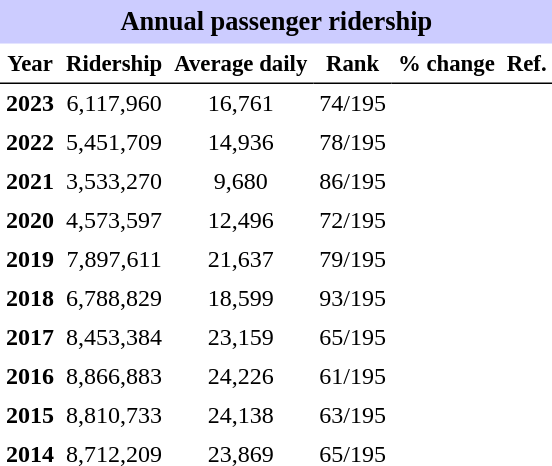<table class="toccolours" cellpadding="4" cellspacing="0" style="text-align:right;">
<tr>
<th colspan="6"  style="background-color:#ccf; background-color:#ccf; font-size:110%; text-align:center;">Annual passenger ridership</th>
</tr>
<tr style="font-size:95%; text-align:center">
<th style="border-bottom:1px solid black">Year</th>
<th style="border-bottom:1px solid black">Ridership</th>
<th style="border-bottom:1px solid black">Average daily</th>
<th style="border-bottom:1px solid black">Rank</th>
<th style="border-bottom:1px solid black">% change</th>
<th style="border-bottom:1px solid black">Ref.</th>
</tr>
<tr style="text-align:center;">
<td><strong>2023</strong></td>
<td>6,117,960</td>
<td>16,761</td>
<td>74/195</td>
<td></td>
<td></td>
</tr>
<tr style="text-align:center;">
<td><strong>2022</strong></td>
<td>5,451,709</td>
<td>14,936</td>
<td>78/195</td>
<td></td>
<td></td>
</tr>
<tr style="text-align:center;">
<td><strong>2021</strong></td>
<td>3,533,270</td>
<td>9,680</td>
<td>86/195</td>
<td></td>
<td></td>
</tr>
<tr style="text-align:center;">
<td><strong>2020</strong></td>
<td>4,573,597</td>
<td>12,496</td>
<td>72/195</td>
<td></td>
<td></td>
</tr>
<tr style="text-align:center;">
<td><strong>2019</strong></td>
<td>7,897,611</td>
<td>21,637</td>
<td>79/195</td>
<td></td>
<td></td>
</tr>
<tr style="text-align:center;">
<td><strong>2018</strong></td>
<td>6,788,829</td>
<td>18,599</td>
<td>93/195</td>
<td></td>
<td></td>
</tr>
<tr style="text-align:center;">
<td><strong>2017</strong></td>
<td>8,453,384</td>
<td>23,159</td>
<td>65/195</td>
<td></td>
<td></td>
</tr>
<tr style="text-align:center;">
<td><strong>2016</strong></td>
<td>8,866,883</td>
<td>24,226</td>
<td>61/195</td>
<td></td>
<td></td>
</tr>
<tr style="text-align:center;">
<td><strong>2015</strong></td>
<td>8,810,733</td>
<td>24,138</td>
<td>63/195</td>
<td></td>
<td></td>
</tr>
<tr style="text-align:center;">
<td><strong>2014</strong></td>
<td>8,712,209</td>
<td>23,869</td>
<td>65/195</td>
<td></td>
<td></td>
</tr>
</table>
